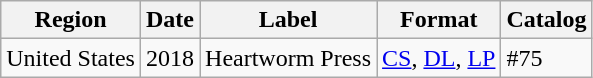<table class="wikitable">
<tr>
<th>Region</th>
<th>Date</th>
<th>Label</th>
<th>Format</th>
<th>Catalog</th>
</tr>
<tr>
<td>United States</td>
<td>2018</td>
<td>Heartworm Press</td>
<td><a href='#'>CS</a>, <a href='#'>DL</a>, <a href='#'>LP</a></td>
<td>#75</td>
</tr>
</table>
